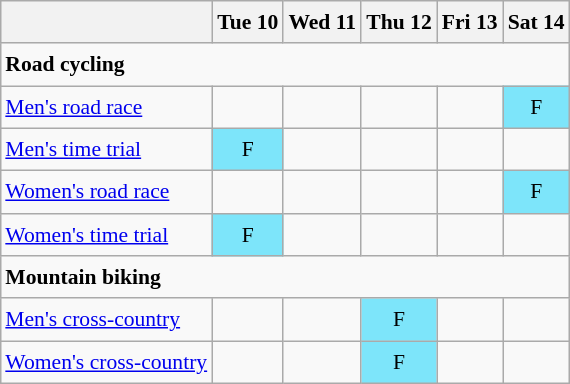<table class="wikitable" style="margin:0.5em auto; font-size:90%; line-height:1.5em;text-align:center;">
<tr>
<th></th>
<th>Tue 10</th>
<th>Wed 11</th>
<th>Thu 12</th>
<th>Fri 13</th>
<th>Sat 14</th>
</tr>
<tr>
<td colspan="6" style="text-align:left;"><strong>Road cycling</strong></td>
</tr>
<tr>
<td style="text-align:left;"><a href='#'>Men's road race</a></td>
<td></td>
<td></td>
<td></td>
<td></td>
<td style="background-color:#7DE5FA;">F</td>
</tr>
<tr>
<td style="text-align:left;"><a href='#'>Men's time trial</a></td>
<td style="background-color:#7DE5FA;">F</td>
<td></td>
<td></td>
<td></td>
<td></td>
</tr>
<tr>
<td style="text-align:left;"><a href='#'>Women's road race</a></td>
<td></td>
<td></td>
<td></td>
<td></td>
<td style="background-color:#7DE5FA;">F</td>
</tr>
<tr>
<td style="text-align:left;"><a href='#'>Women's time trial</a></td>
<td style="background-color:#7DE5FA;">F</td>
<td></td>
<td></td>
<td></td>
<td></td>
</tr>
<tr>
<td colspan="6" style="text-align:left;"><strong>Mountain biking</strong></td>
</tr>
<tr>
<td style="text-align:left;"><a href='#'>Men's cross-country</a></td>
<td></td>
<td></td>
<td style="background-color:#7DE5FA;">F</td>
<td></td>
<td></td>
</tr>
<tr>
<td style="text-align:left;"><a href='#'>Women's cross-country</a></td>
<td></td>
<td></td>
<td style="background-color:#7DE5FA;">F</td>
<td></td>
<td></td>
</tr>
</table>
